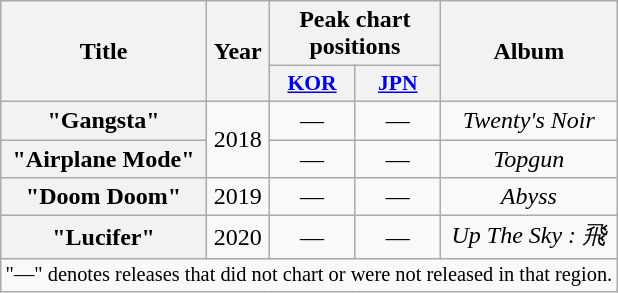<table class="wikitable plainrowheaders" style="text-align:center;" border="1">
<tr>
<th scope="col" rowspan="2">Title</th>
<th scope="col" rowspan="2">Year</th>
<th scope="col" colspan="2">Peak chart <br> positions</th>
<th scope="col" rowspan="2">Album</th>
</tr>
<tr>
<th scope="col" style="width:3.5em;font-size:90%;"><a href='#'>KOR</a><br></th>
<th scope="col" style="width:3.5em;font-size:90%;"><a href='#'>JPN</a><br></th>
</tr>
<tr>
<th scope="row">"Gangsta"</th>
<td rowspan="2">2018</td>
<td>—</td>
<td>—</td>
<td><em>Twenty's Noir</em></td>
</tr>
<tr>
<th scope="row">"Airplane Mode"</th>
<td>—</td>
<td>—</td>
<td><em>Topgun</em></td>
</tr>
<tr>
<th scope="row">"Doom Doom"</th>
<td>2019</td>
<td>—</td>
<td>—</td>
<td><em>Abyss</em></td>
</tr>
<tr>
<th scope="row">"Lucifer"</th>
<td>2020</td>
<td>—</td>
<td>—</td>
<td><em>Up The Sky : 飛</em></td>
</tr>
<tr>
<td colspan="5" style="font-size:85%;">"—" denotes releases that did not chart or were not released in that region.</td>
</tr>
</table>
